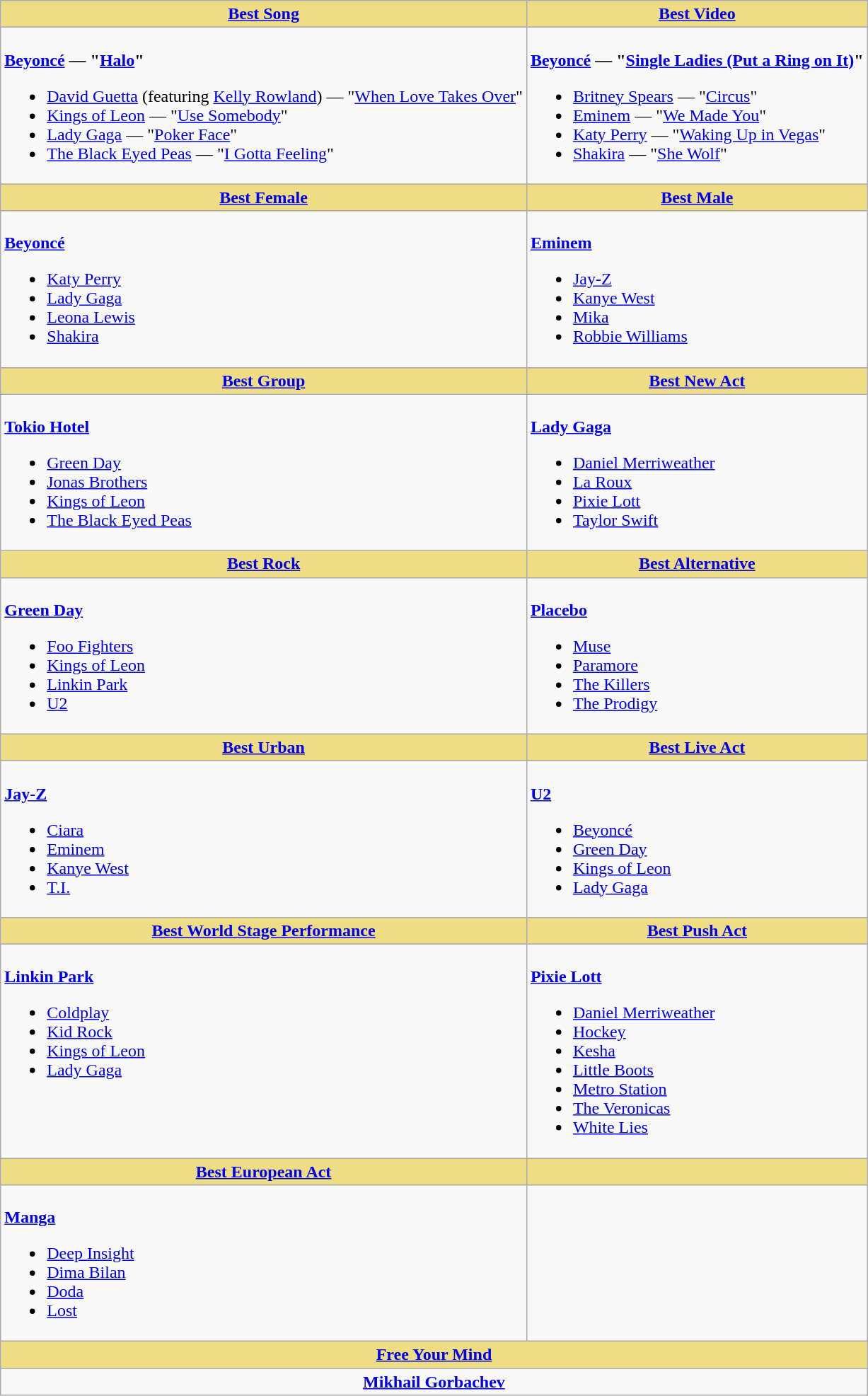<table class=wikitable style="width=100%">
<tr>
<th style="background:#EEDD85; width=50%"><a href='#'>Best Song</a></th>
<th style="background:#EEDD85; width=50%"><a href='#'>Best Video</a></th>
</tr>
<tr>
<td valign="top"><br><strong><a href='#'>Beyoncé</a> — "<a href='#'>Halo</a>"</strong><ul><li><a href='#'>David Guetta</a> (featuring <a href='#'>Kelly Rowland</a>) — "<a href='#'>When Love Takes Over</a>"</li><li><a href='#'>Kings of Leon</a> — "<a href='#'>Use Somebody</a>"</li><li><a href='#'>Lady Gaga</a> — "<a href='#'>Poker Face</a>"</li><li><a href='#'>The Black Eyed Peas</a> — "<a href='#'>I Gotta Feeling</a>"</li></ul></td>
<td valign="top"><br><strong><a href='#'>Beyoncé</a> — "<a href='#'>Single Ladies (Put a Ring on It)</a>" </strong><ul><li><a href='#'>Britney Spears</a> — "<a href='#'>Circus</a>"</li><li><a href='#'>Eminem</a> — "<a href='#'>We Made You</a>"</li><li><a href='#'>Katy Perry</a> —  "<a href='#'>Waking Up in Vegas</a>"</li><li><a href='#'>Shakira</a> — "<a href='#'>She Wolf</a>"</li></ul></td>
</tr>
<tr>
<th style="background:#EEDD85; width=50%"><a href='#'>Best Female</a></th>
<th style="background:#EEDD85; width=50%"><a href='#'>Best Male</a></th>
</tr>
<tr>
<td valign="top"><br><strong> <a href='#'>Beyoncé</a></strong><ul><li><a href='#'>Katy Perry</a></li><li><a href='#'>Lady Gaga</a></li><li><a href='#'>Leona Lewis</a></li><li><a href='#'>Shakira</a></li></ul></td>
<td valign="top"><br><strong><a href='#'>Eminem</a></strong><ul><li><a href='#'>Jay-Z</a></li><li><a href='#'>Kanye West</a></li><li><a href='#'>Mika</a></li><li><a href='#'>Robbie Williams</a></li></ul></td>
</tr>
<tr>
<th style="background:#EEDD85; width=50%"><a href='#'>Best Group</a></th>
<th style="background:#EEDD85; width=50%"><a href='#'>Best New Act</a></th>
</tr>
<tr>
<td valign="top"><br><strong><a href='#'>Tokio Hotel</a></strong><ul><li><a href='#'>Green Day</a></li><li><a href='#'>Jonas Brothers</a></li><li><a href='#'>Kings of Leon</a></li><li><a href='#'>The Black Eyed Peas</a></li></ul></td>
<td valign="top"><br><strong><a href='#'>Lady Gaga</a></strong><ul><li><a href='#'>Daniel Merriweather</a></li><li><a href='#'>La Roux</a></li><li><a href='#'>Pixie Lott</a></li><li><a href='#'>Taylor Swift</a></li></ul></td>
</tr>
<tr>
<th style="background:#EEDD85; width=50%"><a href='#'>Best Rock</a></th>
<th style="background:#EEDD85; width=50%"><a href='#'>Best Alternative</a></th>
</tr>
<tr>
<td valign="top"><br><strong><a href='#'>Green Day</a></strong><ul><li><a href='#'>Foo Fighters</a></li><li><a href='#'>Kings of Leon</a></li><li><a href='#'>Linkin Park</a></li><li><a href='#'>U2</a></li></ul></td>
<td valign="top"><br><strong><a href='#'>Placebo</a></strong><ul><li><a href='#'>Muse</a></li><li><a href='#'>Paramore</a></li><li><a href='#'>The Killers</a></li><li><a href='#'>The Prodigy</a></li></ul></td>
</tr>
<tr>
<th style="background:#EEDD85; width=50%"><a href='#'>Best Urban</a></th>
<th style="background:#EEDD85; width=50%"><a href='#'>Best Live Act</a></th>
</tr>
<tr>
<td valign="top"><br><strong><a href='#'>Jay-Z</a></strong><ul><li><a href='#'>Ciara</a></li><li><a href='#'>Eminem</a></li><li><a href='#'>Kanye West</a></li><li><a href='#'>T.I.</a></li></ul></td>
<td valign="top"><br><strong><a href='#'>U2</a></strong><ul><li><a href='#'>Beyoncé</a></li><li><a href='#'>Green Day</a></li><li><a href='#'>Kings of Leon</a></li><li><a href='#'>Lady Gaga</a></li></ul></td>
</tr>
<tr>
<th style="background:#EEDD85; width=50%"><a href='#'>Best World Stage Performance</a></th>
<th style="background:#EEDD85; width=50%"><a href='#'>Best Push Act</a></th>
</tr>
<tr>
<td valign="top"><br><strong><a href='#'>Linkin Park</a></strong><ul><li><a href='#'>Coldplay</a></li><li><a href='#'>Kid Rock</a></li><li><a href='#'>Kings of Leon</a></li><li><a href='#'>Lady Gaga</a></li></ul></td>
<td valign="top"><br><strong><a href='#'>Pixie Lott</a></strong><ul><li><a href='#'>Daniel Merriweather</a></li><li><a href='#'>Hockey</a></li><li><a href='#'>Kesha</a></li><li><a href='#'>Little Boots</a></li><li><a href='#'>Metro Station</a></li><li><a href='#'>The Veronicas</a></li><li><a href='#'>White Lies</a></li></ul></td>
</tr>
<tr>
<th style="background:#EEDD85; width=50%"><a href='#'>Best European Act</a></th>
<th style="background:#EEDD85; width=50%"></th>
</tr>
<tr>
<td valign="top"><br><strong><a href='#'>Manga</a></strong><ul><li><a href='#'>Deep Insight</a></li><li><a href='#'>Dima Bilan</a></li><li><a href='#'>Doda</a></li><li><a href='#'>Lost</a></li></ul></td>
<td valign="top"></td>
</tr>
<tr>
<th style="background:#EEDD82; width=50%" colspan="2"><a href='#'>Free Your Mind</a></th>
</tr>
<tr>
<td colspan="2" style="text-align: center;"><strong><a href='#'>Mikhail Gorbachev</a></strong></td>
</tr>
</table>
